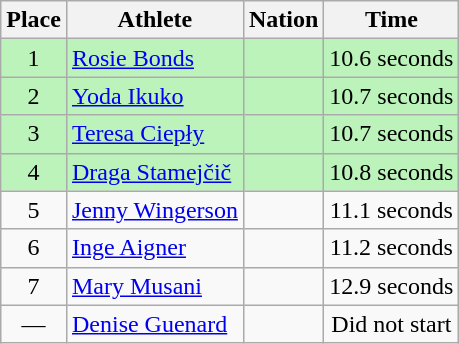<table class="wikitable sortable" style="text-align:center">
<tr>
<th>Place</th>
<th>Athlete</th>
<th>Nation</th>
<th>Time</th>
</tr>
<tr bgcolor=bbf3bb>
<td>1</td>
<td align=left><a href='#'>Rosie Bonds</a></td>
<td align=left></td>
<td>10.6 seconds</td>
</tr>
<tr bgcolor=bbf3bb>
<td>2</td>
<td align=left><a href='#'>Yoda Ikuko</a></td>
<td align=left></td>
<td>10.7 seconds</td>
</tr>
<tr bgcolor=bbf3bb>
<td>3</td>
<td align=left><a href='#'>Teresa Ciepły</a></td>
<td align=left></td>
<td>10.7 seconds</td>
</tr>
<tr bgcolor=bbf3bb>
<td>4</td>
<td align=left><a href='#'>Draga Stamejčič</a></td>
<td align=left></td>
<td>10.8 seconds</td>
</tr>
<tr>
<td>5</td>
<td align=left><a href='#'>Jenny Wingerson</a></td>
<td align=left></td>
<td>11.1 seconds</td>
</tr>
<tr>
<td>6</td>
<td align=left><a href='#'>Inge Aigner</a></td>
<td align=left></td>
<td>11.2 seconds</td>
</tr>
<tr>
<td>7</td>
<td align=left><a href='#'>Mary Musani</a></td>
<td align=left></td>
<td>12.9 seconds</td>
</tr>
<tr>
<td>—</td>
<td align=left><a href='#'>Denise Guenard</a></td>
<td align=left></td>
<td>Did not start</td>
</tr>
</table>
